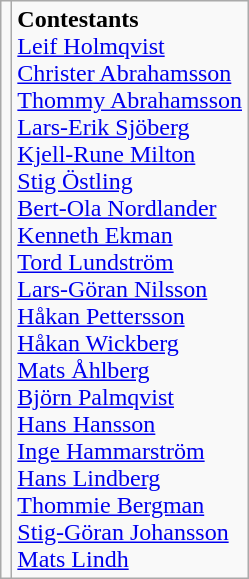<table class="wikitable" style="text-align:center">
<tr>
<td></td>
<td align=left><strong>Contestants</strong><br> <a href='#'>Leif Holmqvist</a> <br> <a href='#'>Christer Abrahamsson</a> <br> <a href='#'>Thommy Abrahamsson</a> <br> <a href='#'>Lars-Erik Sjöberg</a> <br> <a href='#'>Kjell-Rune Milton</a> <br> <a href='#'>Stig Östling</a> <br> <a href='#'>Bert-Ola Nordlander</a> <br> <a href='#'>Kenneth Ekman</a> <br> <a href='#'>Tord Lundström</a> <br> <a href='#'>Lars-Göran Nilsson</a> <br> <a href='#'>Håkan Pettersson</a> <br> <a href='#'>Håkan Wickberg</a> <br> <a href='#'>Mats Åhlberg</a> <br> <a href='#'>Björn Palmqvist</a> <br> <a href='#'>Hans Hansson</a> <br> <a href='#'>Inge Hammarström</a> <br> <a href='#'>Hans Lindberg</a> <br> <a href='#'>Thommie Bergman</a> <br> <a href='#'>Stig-Göran Johansson</a> <br> <a href='#'>Mats Lindh</a></td>
</tr>
</table>
